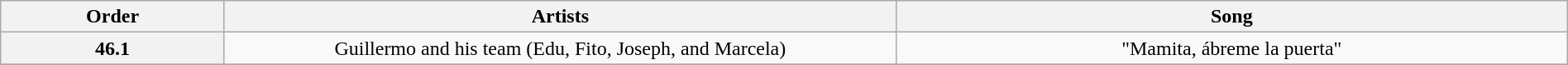<table class="wikitable" style="text-align: center; width:100%">
<tr>
<th style="width:05%">Order</th>
<th style="width:15%">Artists</th>
<th style="width:15%">Song</th>
</tr>
<tr>
<th>46.1</th>
<td>Guillermo and his team (Edu, Fito, Joseph, and Marcela)</td>
<td>"Mamita, ábreme la puerta"</td>
</tr>
<tr>
</tr>
</table>
